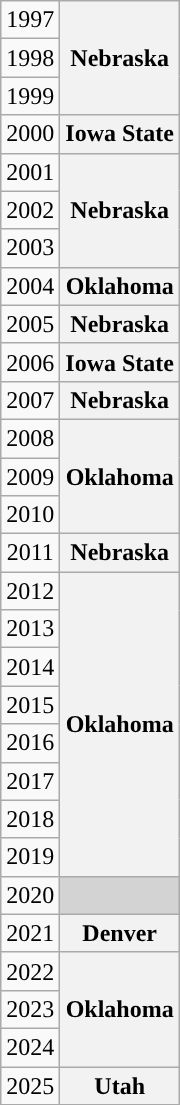<table class="wikitable" style="text-align: center;">
<tr>
<td>1997</td>
<th rowspan="3">Nebraska</th>
</tr>
<tr>
<td>1998</td>
</tr>
<tr>
<td>1999</td>
</tr>
<tr>
<td>2000</td>
<th>Iowa State</th>
</tr>
<tr>
<td>2001</td>
<th rowspan="3">Nebraska</th>
</tr>
<tr>
<td>2002</td>
</tr>
<tr>
<td>2003</td>
</tr>
<tr>
<td>2004</td>
<th>Oklahoma</th>
</tr>
<tr>
<td>2005</td>
<th>Nebraska</th>
</tr>
<tr>
<td>2006</td>
<th>Iowa State</th>
</tr>
<tr>
<td>2007</td>
<th>Nebraska</th>
</tr>
<tr>
<td>2008</td>
<th rowspan="3">Oklahoma</th>
</tr>
<tr>
<td>2009</td>
</tr>
<tr>
<td>2010</td>
</tr>
<tr>
<td>2011</td>
<th>Nebraska</th>
</tr>
<tr>
<td>2012</td>
<th rowspan="8">Oklahoma</th>
</tr>
<tr>
<td>2013</td>
</tr>
<tr>
<td>2014</td>
</tr>
<tr>
<td>2015</td>
</tr>
<tr>
<td>2016</td>
</tr>
<tr>
<td>2017</td>
</tr>
<tr>
<td>2018</td>
</tr>
<tr>
<td>2019</td>
</tr>
<tr>
<td>2020</td>
<td bgcolor="#d3d3d3"></td>
</tr>
<tr>
<td>2021</td>
<th>Denver</th>
</tr>
<tr>
<td>2022</td>
<th rowspan="3">Oklahoma</th>
</tr>
<tr>
<td>2023</td>
</tr>
<tr>
<td>2024</td>
</tr>
<tr>
<td>2025</td>
<th>Utah</th>
</tr>
<tr>
</tr>
</table>
